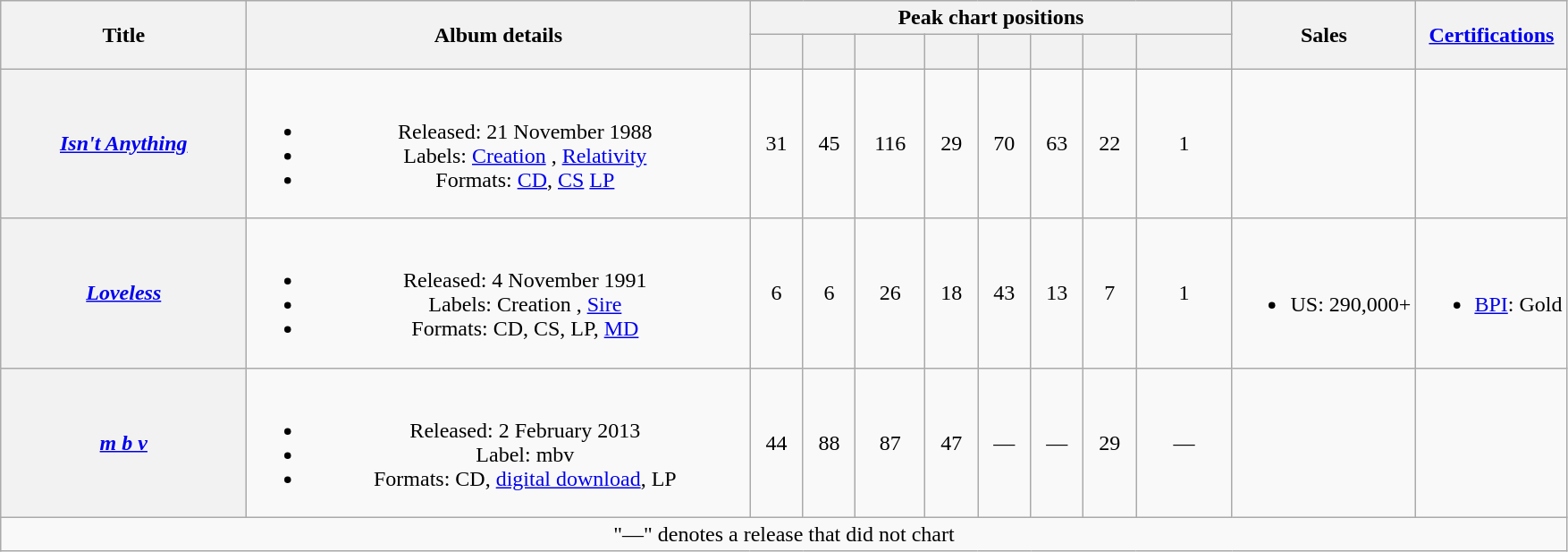<table class="wikitable plainrowheaders" style="text-align:center">
<tr>
<th scope="col" rowspan="2" style="width:11em">Title</th>
<th scope="col" rowspan="2" style="width:23em">Album details</th>
<th scope="col" colspan="8" style="width:22em">Peak chart positions</th>
<th scope="col" rowspan="2">Sales</th>
<th scope="col" rowspan="2"><a href='#'>Certifications</a><br></th>
</tr>
<tr>
<th scope="col"><br></th>
<th scope="col"><br></th>
<th scope="col"><br></th>
<th scope="col"><br></th>
<th scope="col"><br></th>
<th scope="col"><br></th>
<th scope="col"><br></th>
<th scope="col" style="width:4em"><br></th>
</tr>
<tr>
<th scope="row"><em><a href='#'>Isn't Anything</a></em></th>
<td><br><ul><li>Released: 21 November 1988 </li><li>Labels: <a href='#'>Creation</a> , <a href='#'>Relativity</a> </li><li>Formats: <a href='#'>CD</a>, <a href='#'>CS</a> <a href='#'>LP</a></li></ul></td>
<td>31</td>
<td>45</td>
<td>116</td>
<td>29</td>
<td>70</td>
<td>63</td>
<td>22</td>
<td>1</td>
<td></td>
<td></td>
</tr>
<tr>
<th scope="row"><em><a href='#'>Loveless</a></em></th>
<td><br><ul><li>Released: 4 November 1991 </li><li>Labels: Creation , <a href='#'>Sire</a> </li><li>Formats: CD, CS, LP, <a href='#'>MD</a></li></ul></td>
<td>6</td>
<td>6</td>
<td>26</td>
<td>18</td>
<td>43</td>
<td>13</td>
<td>7</td>
<td>1</td>
<td><br><ul><li>US: 290,000+</li></ul></td>
<td><br><ul><li><a href='#'>BPI</a>: Gold</li></ul></td>
</tr>
<tr>
<th scope="row"><em><a href='#'>m b v</a></em></th>
<td><br><ul><li>Released: 2 February 2013 </li><li>Label: mbv </li><li>Formats: CD, <a href='#'>digital download</a>, LP</li></ul></td>
<td>44</td>
<td>88</td>
<td>87</td>
<td>47</td>
<td>—</td>
<td>—</td>
<td>29</td>
<td>—</td>
<td></td>
<td></td>
</tr>
<tr>
<td colspan="12" style="text-align:center">"—" denotes a release that did not chart</td>
</tr>
</table>
